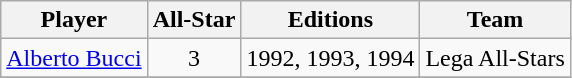<table class="wikitable sortable">
<tr>
<th>Player</th>
<th>All-Star</th>
<th>Editions</th>
<th>Team</th>
</tr>
<tr>
<td> <a href='#'>Alberto Bucci</a></td>
<td style="text-align:center">3</td>
<td style="text-align:center">1992, 1993, 1994</td>
<td>Lega All-Stars</td>
</tr>
<tr>
</tr>
</table>
